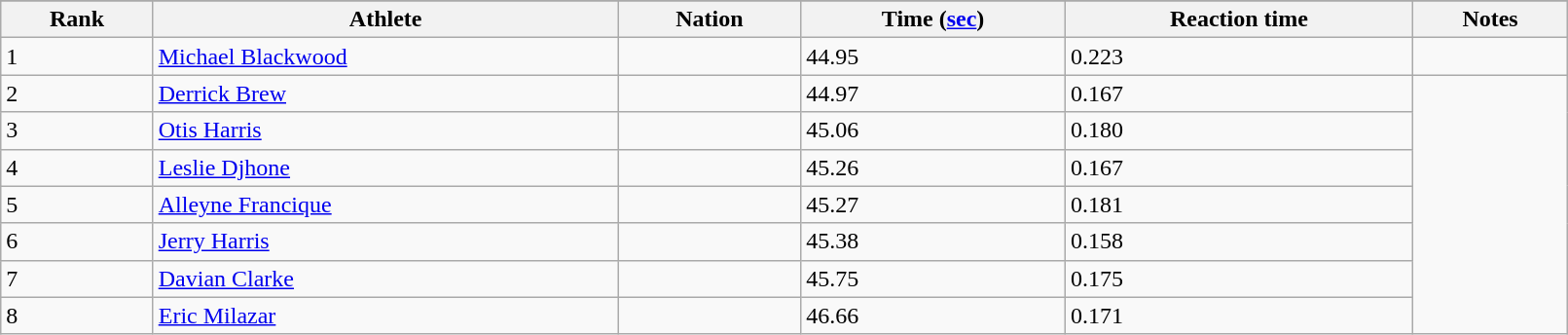<table class="wikitable" width=85%>
<tr>
</tr>
<tr>
<th>Rank</th>
<th>Athlete</th>
<th>Nation</th>
<th>Time (<a href='#'>sec</a>)</th>
<th>Reaction time</th>
<th>Notes</th>
</tr>
<tr>
<td>1</td>
<td><a href='#'>Michael Blackwood</a></td>
<td></td>
<td>44.95</td>
<td>0.223</td>
<td></td>
</tr>
<tr>
<td>2</td>
<td><a href='#'>Derrick Brew</a></td>
<td></td>
<td>44.97</td>
<td>0.167</td>
</tr>
<tr>
<td>3</td>
<td><a href='#'>Otis Harris</a></td>
<td></td>
<td>45.06</td>
<td>0.180</td>
</tr>
<tr>
<td>4</td>
<td><a href='#'>Leslie Djhone</a></td>
<td></td>
<td>45.26</td>
<td>0.167</td>
</tr>
<tr>
<td>5</td>
<td><a href='#'>Alleyne Francique</a></td>
<td></td>
<td>45.27</td>
<td>0.181</td>
</tr>
<tr>
<td>6</td>
<td><a href='#'>Jerry Harris</a></td>
<td></td>
<td>45.38</td>
<td>0.158</td>
</tr>
<tr>
<td>7</td>
<td><a href='#'>Davian Clarke</a></td>
<td></td>
<td>45.75</td>
<td>0.175</td>
</tr>
<tr>
<td>8</td>
<td><a href='#'>Eric Milazar</a></td>
<td></td>
<td>46.66</td>
<td>0.171</td>
</tr>
</table>
